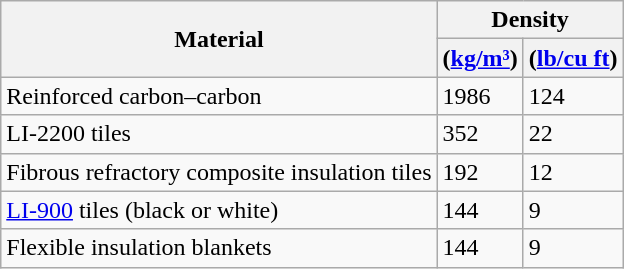<table class="wikitable">
<tr>
<th rowspan=2>Material</th>
<th colspan=2>Density</th>
</tr>
<tr>
<th>(<a href='#'>kg/m³</a>)</th>
<th>(<a href='#'>lb/cu ft</a>)</th>
</tr>
<tr>
<td>Reinforced carbon–carbon</td>
<td>1986</td>
<td>124</td>
</tr>
<tr>
<td>LI-2200 tiles</td>
<td>352</td>
<td>22</td>
</tr>
<tr>
<td>Fibrous refractory composite insulation tiles</td>
<td>192</td>
<td>12</td>
</tr>
<tr>
<td><a href='#'>LI-900</a> tiles (black or white)</td>
<td>144</td>
<td>9</td>
</tr>
<tr>
<td>Flexible insulation blankets</td>
<td>144</td>
<td>9</td>
</tr>
</table>
